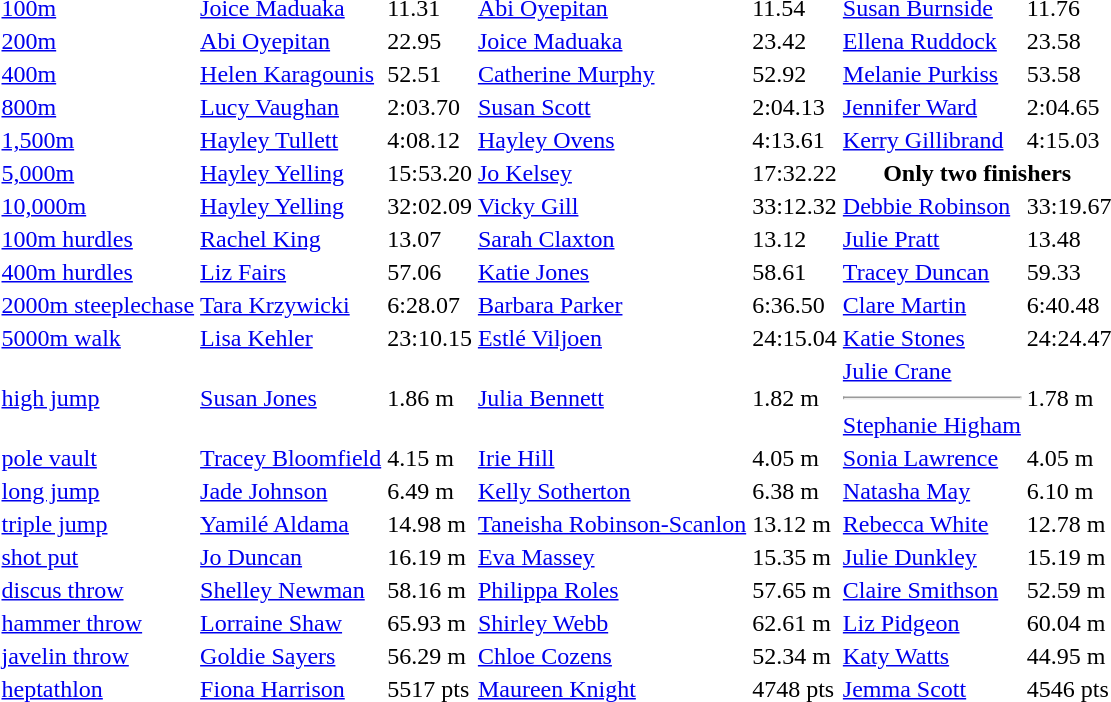<table>
<tr>
<td><a href='#'>100m</a></td>
<td><a href='#'>Joice Maduaka</a></td>
<td>11.31</td>
<td><a href='#'>Abi Oyepitan</a></td>
<td>11.54</td>
<td> <a href='#'>Susan Burnside</a></td>
<td>11.76</td>
</tr>
<tr>
<td><a href='#'>200m</a></td>
<td><a href='#'>Abi Oyepitan</a></td>
<td>22.95</td>
<td><a href='#'>Joice Maduaka</a></td>
<td>23.42</td>
<td><a href='#'>Ellena Ruddock</a></td>
<td>23.58</td>
</tr>
<tr>
<td><a href='#'>400m</a></td>
<td><a href='#'>Helen Karagounis</a></td>
<td>52.51</td>
<td> <a href='#'>Catherine Murphy</a></td>
<td>52.92</td>
<td><a href='#'>Melanie Purkiss</a></td>
<td>53.58</td>
</tr>
<tr>
<td><a href='#'>800m</a></td>
<td><a href='#'>Lucy Vaughan</a></td>
<td>2:03.70</td>
<td> <a href='#'>Susan Scott</a></td>
<td>2:04.13</td>
<td> <a href='#'>Jennifer Ward</a></td>
<td>2:04.65</td>
</tr>
<tr>
<td><a href='#'>1,500m</a></td>
<td> <a href='#'>Hayley Tullett</a></td>
<td>4:08.12</td>
<td> <a href='#'>Hayley Ovens</a></td>
<td>4:13.61</td>
<td><a href='#'>Kerry Gillibrand</a></td>
<td>4:15.03</td>
</tr>
<tr>
<td><a href='#'>5,000m</a></td>
<td><a href='#'>Hayley Yelling</a></td>
<td>15:53.20</td>
<td><a href='#'>Jo Kelsey</a></td>
<td>17:32.22</td>
<th colspan=2>Only two finishers</th>
</tr>
<tr>
<td><a href='#'>10,000m</a></td>
<td><a href='#'>Hayley Yelling</a></td>
<td>32:02.09</td>
<td><a href='#'>Vicky Gill</a></td>
<td>33:12.32</td>
<td><a href='#'>Debbie Robinson</a></td>
<td>33:19.67</td>
</tr>
<tr>
<td><a href='#'>100m hurdles</a></td>
<td><a href='#'>Rachel King</a></td>
<td>13.07</td>
<td><a href='#'>Sarah Claxton</a></td>
<td>13.12</td>
<td><a href='#'>Julie Pratt</a></td>
<td>13.48</td>
</tr>
<tr>
<td><a href='#'>400m hurdles</a></td>
<td><a href='#'>Liz Fairs</a></td>
<td>57.06</td>
<td><a href='#'>Katie Jones</a></td>
<td>58.61</td>
<td><a href='#'>Tracey Duncan</a></td>
<td>59.33</td>
</tr>
<tr>
<td><a href='#'>2000m steeplechase</a></td>
<td><a href='#'>Tara Krzywicki</a></td>
<td>6:28.07</td>
<td><a href='#'>Barbara Parker</a></td>
<td>6:36.50</td>
<td><a href='#'>Clare Martin</a></td>
<td>6:40.48</td>
</tr>
<tr>
<td><a href='#'>5000m walk</a></td>
<td><a href='#'>Lisa Kehler</a></td>
<td>23:10.15</td>
<td> <a href='#'>Estlé Viljoen</a></td>
<td>24:15.04</td>
<td><a href='#'>Katie Stones</a></td>
<td>24:24.47</td>
</tr>
<tr>
<td><a href='#'>high jump</a></td>
<td><a href='#'>Susan Jones</a></td>
<td>1.86 m</td>
<td><a href='#'>Julia Bennett</a></td>
<td>1.82 m</td>
<td> <a href='#'>Julie Crane</a><hr><a href='#'>Stephanie Higham</a></td>
<td>1.78 m</td>
</tr>
<tr>
<td><a href='#'>pole vault</a></td>
<td><a href='#'>Tracey Bloomfield</a></td>
<td>4.15 m</td>
<td><a href='#'>Irie Hill</a></td>
<td>4.05 m</td>
<td> <a href='#'>Sonia Lawrence</a></td>
<td>4.05 m</td>
</tr>
<tr>
<td><a href='#'>long jump</a></td>
<td><a href='#'>Jade Johnson</a></td>
<td>6.49 m</td>
<td><a href='#'>Kelly Sotherton</a></td>
<td>6.38 m</td>
<td><a href='#'>Natasha May</a></td>
<td>6.10 m</td>
</tr>
<tr>
<td><a href='#'>triple jump</a></td>
<td> <a href='#'>Yamilé Aldama</a></td>
<td>14.98 m</td>
<td> <a href='#'>Taneisha Robinson-Scanlon</a></td>
<td>13.12 m</td>
<td><a href='#'>Rebecca White</a></td>
<td>12.78 m</td>
</tr>
<tr>
<td><a href='#'>shot put</a></td>
<td><a href='#'>Jo Duncan</a></td>
<td>16.19 m</td>
<td> <a href='#'>Eva Massey</a></td>
<td>15.35 m</td>
<td><a href='#'>Julie Dunkley</a></td>
<td>15.19 m</td>
</tr>
<tr>
<td><a href='#'>discus throw</a></td>
<td><a href='#'>Shelley Newman</a></td>
<td>58.16 m</td>
<td> <a href='#'>Philippa Roles</a></td>
<td>57.65 m</td>
<td><a href='#'>Claire Smithson</a></td>
<td>52.59 m</td>
</tr>
<tr>
<td><a href='#'>hammer throw</a></td>
<td><a href='#'>Lorraine Shaw</a></td>
<td>65.93 m</td>
<td> <a href='#'>Shirley Webb</a></td>
<td>62.61 m</td>
<td><a href='#'>Liz Pidgeon</a></td>
<td>60.04 m</td>
</tr>
<tr>
<td><a href='#'>javelin throw</a></td>
<td><a href='#'>Goldie Sayers</a></td>
<td>56.29 m</td>
<td> <a href='#'>Chloe Cozens</a></td>
<td>52.34 m</td>
<td><a href='#'>Katy Watts</a></td>
<td>44.95 m</td>
</tr>
<tr>
<td><a href='#'>heptathlon</a></td>
<td><a href='#'>Fiona Harrison</a></td>
<td>5517 pts</td>
<td><a href='#'>Maureen Knight</a></td>
<td>4748 pts</td>
<td> <a href='#'>Jemma Scott</a></td>
<td>4546 pts</td>
</tr>
</table>
